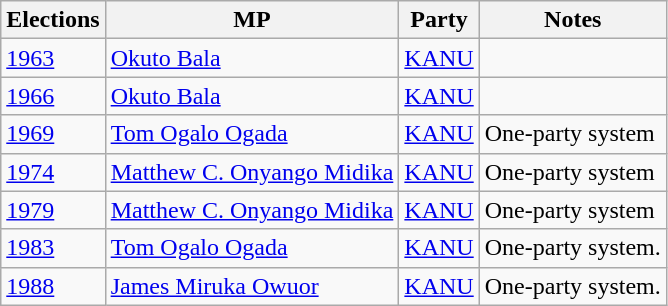<table class="wikitable">
<tr>
<th>Elections</th>
<th>MP</th>
<th>Party</th>
<th>Notes</th>
</tr>
<tr>
<td><a href='#'>1963</a></td>
<td><a href='#'>Okuto Bala</a></td>
<td><a href='#'>KANU</a></td>
<td></td>
</tr>
<tr>
<td><a href='#'>1966</a></td>
<td><a href='#'>Okuto Bala</a></td>
<td><a href='#'>KANU</a></td>
<td></td>
</tr>
<tr>
<td><a href='#'>1969</a></td>
<td><a href='#'>Tom Ogalo Ogada</a></td>
<td><a href='#'>KANU</a></td>
<td>One-party system</td>
</tr>
<tr>
<td><a href='#'>1974</a></td>
<td><a href='#'>Matthew C. Onyango Midika</a></td>
<td><a href='#'>KANU</a></td>
<td>One-party system</td>
</tr>
<tr>
<td><a href='#'>1979</a></td>
<td><a href='#'>Matthew C. Onyango Midika</a></td>
<td><a href='#'>KANU</a></td>
<td>One-party system</td>
</tr>
<tr>
<td><a href='#'>1983</a></td>
<td><a href='#'>Tom Ogalo Ogada</a></td>
<td><a href='#'>KANU</a></td>
<td>One-party system.</td>
</tr>
<tr>
<td><a href='#'>1988</a></td>
<td><a href='#'>James Miruka Owuor</a></td>
<td><a href='#'>KANU</a></td>
<td>One-party system.</td>
</tr>
</table>
